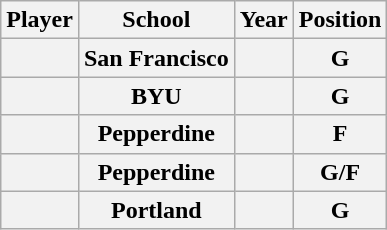<table class="wikitable sortable">
<tr>
<th>Player</th>
<th>School</th>
<th>Year</th>
<th>Position</th>
</tr>
<tr>
<th></th>
<th>San Francisco</th>
<th></th>
<th>G</th>
</tr>
<tr>
<th></th>
<th>BYU</th>
<th></th>
<th>G</th>
</tr>
<tr>
<th></th>
<th>Pepperdine</th>
<th></th>
<th>F</th>
</tr>
<tr>
<th></th>
<th>Pepperdine</th>
<th></th>
<th>G/F</th>
</tr>
<tr>
<th></th>
<th>Portland</th>
<th></th>
<th>G</th>
</tr>
</table>
